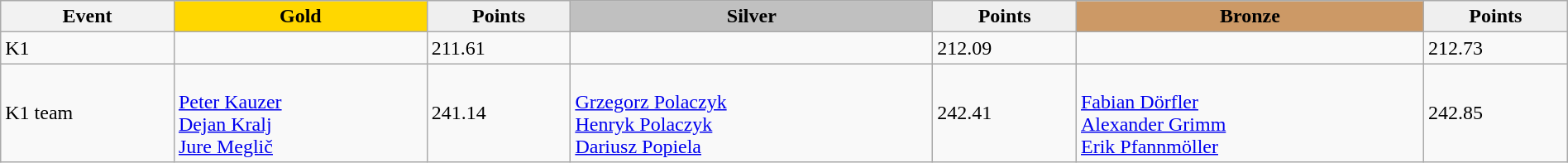<table class="wikitable" width=100%>
<tr>
<th>Event</th>
<td align=center bgcolor="gold"><strong>Gold</strong></td>
<td align=center bgcolor="EFEFEF"><strong>Points</strong></td>
<td align=center bgcolor="silver"><strong>Silver</strong></td>
<td align=center bgcolor="EFEFEF"><strong>Points</strong></td>
<td align=center bgcolor="CC9966"><strong>Bronze</strong></td>
<td align=center bgcolor="EFEFEF"><strong>Points</strong></td>
</tr>
<tr>
<td>K1</td>
<td></td>
<td>211.61</td>
<td></td>
<td>212.09</td>
<td></td>
<td>212.73</td>
</tr>
<tr>
<td>K1 team</td>
<td><br><a href='#'>Peter Kauzer</a><br><a href='#'>Dejan Kralj</a><br><a href='#'>Jure Meglič</a></td>
<td>241.14</td>
<td><br><a href='#'>Grzegorz Polaczyk</a><br><a href='#'>Henryk Polaczyk</a><br><a href='#'>Dariusz Popiela</a></td>
<td>242.41</td>
<td><br><a href='#'>Fabian Dörfler</a><br><a href='#'>Alexander Grimm</a><br><a href='#'>Erik Pfannmöller</a></td>
<td>242.85</td>
</tr>
</table>
